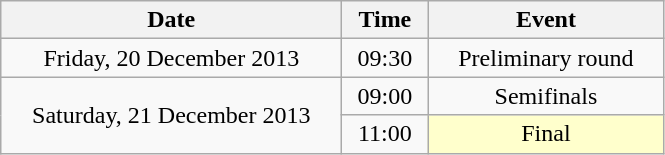<table class = "wikitable" style="text-align:center;">
<tr>
<th width=220>Date</th>
<th width=50>Time</th>
<th width=150>Event</th>
</tr>
<tr>
<td>Friday, 20 December 2013</td>
<td>09:30</td>
<td>Preliminary round</td>
</tr>
<tr>
<td rowspan=2>Saturday, 21 December 2013</td>
<td>09:00</td>
<td>Semifinals</td>
</tr>
<tr>
<td>11:00</td>
<td bgcolor=ffffcc>Final</td>
</tr>
</table>
